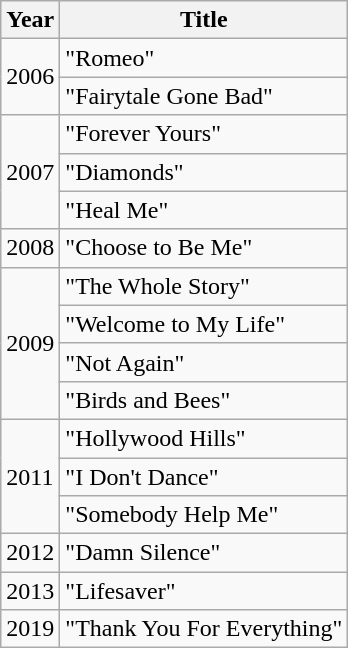<table class="wikitable">
<tr>
<th>Year</th>
<th>Title</th>
</tr>
<tr>
<td rowspan="2">2006</td>
<td>"Romeo"</td>
</tr>
<tr>
<td>"Fairytale Gone Bad"</td>
</tr>
<tr>
<td rowspan="3">2007</td>
<td>"Forever Yours"</td>
</tr>
<tr>
<td>"Diamonds"</td>
</tr>
<tr>
<td>"Heal Me"</td>
</tr>
<tr>
<td>2008</td>
<td>"Choose to Be Me"</td>
</tr>
<tr>
<td rowspan="4">2009</td>
<td>"The Whole Story"</td>
</tr>
<tr>
<td>"Welcome to My Life"</td>
</tr>
<tr>
<td>"Not Again"</td>
</tr>
<tr>
<td>"Birds and Bees"</td>
</tr>
<tr>
<td rowspan="3">2011</td>
<td>"Hollywood Hills"</td>
</tr>
<tr>
<td>"I Don't Dance"</td>
</tr>
<tr>
<td>"Somebody Help Me"</td>
</tr>
<tr>
<td>2012</td>
<td>"Damn Silence"</td>
</tr>
<tr>
<td>2013</td>
<td>"Lifesaver"</td>
</tr>
<tr>
<td>2019</td>
<td>"Thank You For Everything"</td>
</tr>
</table>
